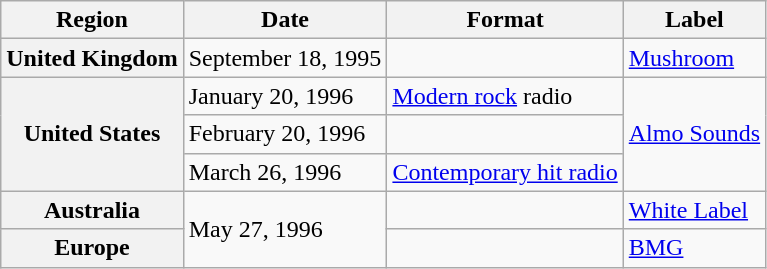<table class="wikitable plainrowheaders">
<tr>
<th scope="col">Region</th>
<th scope="col">Date</th>
<th scope="col">Format</th>
<th scope="col">Label</th>
</tr>
<tr>
<th scope="row">United Kingdom</th>
<td>September 18, 1995</td>
<td></td>
<td><a href='#'>Mushroom</a></td>
</tr>
<tr>
<th scope="row" rowspan="3">United States</th>
<td>January 20, 1996</td>
<td><a href='#'>Modern rock</a> radio</td>
<td rowspan="3"><a href='#'>Almo Sounds</a></td>
</tr>
<tr>
<td>February 20, 1996</td>
<td></td>
</tr>
<tr>
<td>March 26, 1996</td>
<td><a href='#'>Contemporary hit radio</a></td>
</tr>
<tr>
<th scope="row">Australia</th>
<td rowspan="2">May 27, 1996</td>
<td></td>
<td><a href='#'>White Label</a></td>
</tr>
<tr>
<th scope="row">Europe</th>
<td></td>
<td><a href='#'>BMG</a></td>
</tr>
</table>
